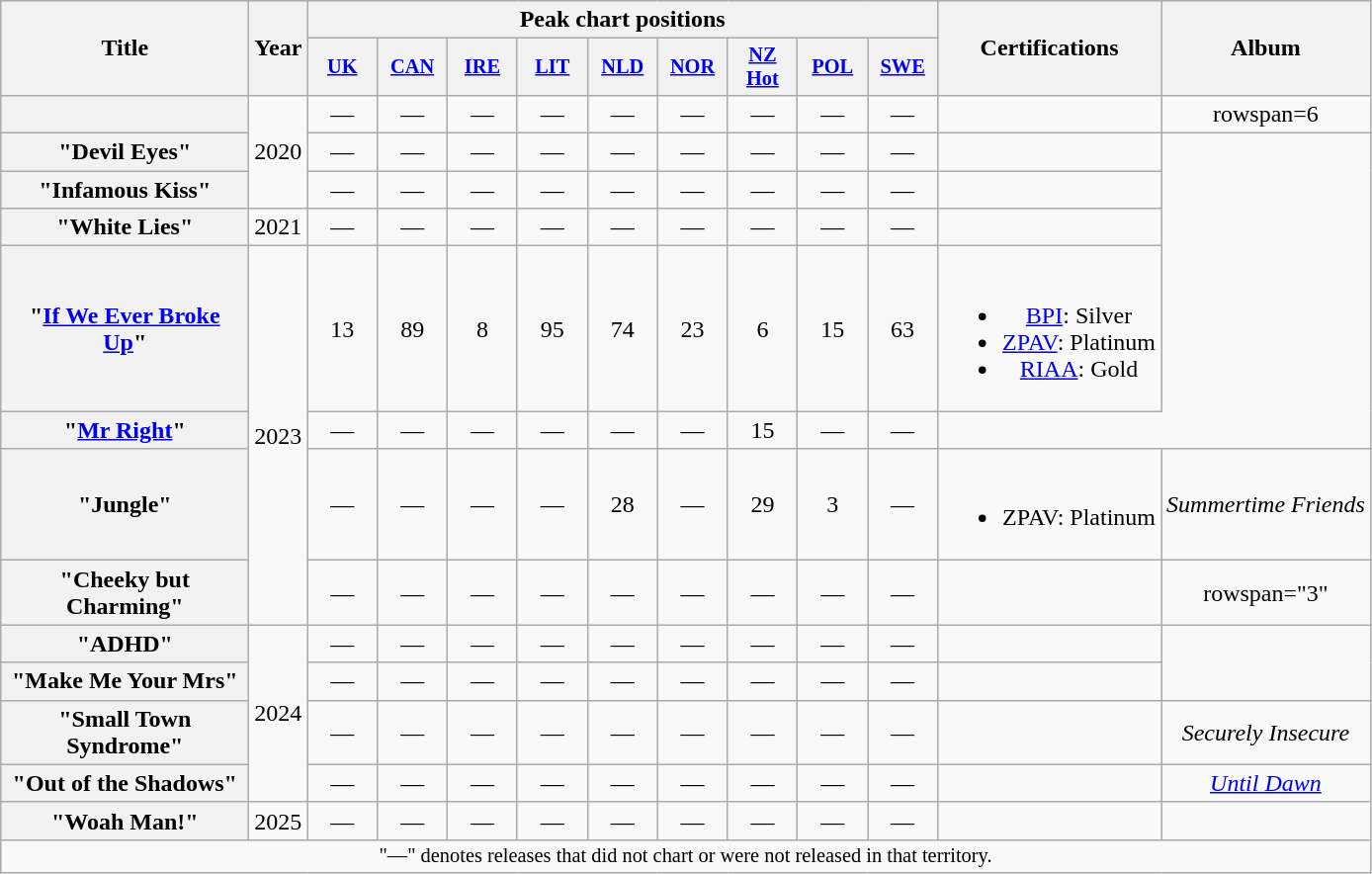<table class="wikitable plainrowheaders" style="text-align:center">
<tr>
<th scope="col" rowspan="2" style="width:10em;">Title</th>
<th scope="col" rowspan="2">Year</th>
<th scope="col" colspan="9">Peak chart positions</th>
<th scope="col" rowspan="2">Certifications</th>
<th scope="col" rowspan="2">Album</th>
</tr>
<tr>
<th scope="col" style="width:3em;font-size:85%;"><a href='#'>UK</a><br></th>
<th scope="col" style="width:3em;font-size:85%;"><a href='#'>CAN</a><br></th>
<th scope="col" style="width:3em;font-size:85%;"><a href='#'>IRE</a><br></th>
<th scope="col" style="width:3em;font-size:85%;"><a href='#'>LIT</a><br></th>
<th scope="col" style="width:3em;font-size:85%;"><a href='#'>NLD</a><br></th>
<th scope="col" style="width:3em;font-size:85%;"><a href='#'>NOR</a><br></th>
<th scope="col" style="width:3em;font-size:85%;"><a href='#'>NZ<br>Hot</a><br></th>
<th scope="col" style="width:3em;font-size:85%;"><a href='#'>POL</a><br></th>
<th scope="col" style="width:3em;font-size:85%;"><a href='#'>SWE</a><br></th>
</tr>
<tr>
<th scope="row"></th>
<td rowspan="3">2020</td>
<td>—</td>
<td>—</td>
<td>—</td>
<td>—</td>
<td>—</td>
<td>—</td>
<td>—</td>
<td>—</td>
<td>—</td>
<td></td>
<td>rowspan=6 </td>
</tr>
<tr>
<th scope="row">"Devil Eyes"</th>
<td>—</td>
<td>—</td>
<td>—</td>
<td>—</td>
<td>—</td>
<td>—</td>
<td>—</td>
<td>—</td>
<td>—</td>
<td></td>
</tr>
<tr>
<th scope="row">"Infamous Kiss"</th>
<td>—</td>
<td>—</td>
<td>—</td>
<td>—</td>
<td>—</td>
<td>—</td>
<td>—</td>
<td>—</td>
<td>—</td>
<td></td>
</tr>
<tr>
<th scope="row">"White Lies"</th>
<td>2021</td>
<td>—</td>
<td>—</td>
<td>—</td>
<td>—</td>
<td>—</td>
<td>—</td>
<td>—</td>
<td>—</td>
<td>—</td>
<td></td>
</tr>
<tr>
<th scope="row">"<a href='#'>If We Ever Broke Up</a>"</th>
<td rowspan="4">2023</td>
<td>13</td>
<td>89</td>
<td>8</td>
<td>95</td>
<td>74</td>
<td>23</td>
<td>6</td>
<td>15</td>
<td>63</td>
<td><br><ul><li><a href='#'>BPI</a>: Silver</li><li><a href='#'>ZPAV</a>: Platinum</li><li><a href='#'>RIAA</a>: Gold</li></ul></td>
</tr>
<tr>
<th scope="row">"<a href='#'>Mr Right</a>"<br></th>
<td>—</td>
<td>—</td>
<td>—</td>
<td>—</td>
<td>—</td>
<td>—</td>
<td>15</td>
<td>—</td>
<td>—</td>
</tr>
<tr>
<th scope="row">"Jungle" <br></th>
<td>—</td>
<td>—</td>
<td>—</td>
<td>—</td>
<td>28</td>
<td>—</td>
<td>29</td>
<td>3</td>
<td>—</td>
<td><br><ul><li>ZPAV: Platinum</li></ul></td>
<td><em>Summertime Friends</em></td>
</tr>
<tr>
<th scope="row">"Cheeky but Charming"<br></th>
<td>—</td>
<td>—</td>
<td>—</td>
<td>—</td>
<td>—</td>
<td>—</td>
<td>—</td>
<td>—</td>
<td>—</td>
<td></td>
<td>rowspan="3" </td>
</tr>
<tr>
<th scope="row">"ADHD"</th>
<td rowspan="4">2024</td>
<td>—</td>
<td>—</td>
<td>—</td>
<td>—</td>
<td>—</td>
<td>—</td>
<td>—</td>
<td>—</td>
<td>—</td>
<td></td>
</tr>
<tr>
<th scope="row">"Make Me Your Mrs"</th>
<td>—</td>
<td>—</td>
<td>—</td>
<td>—</td>
<td>—</td>
<td>—</td>
<td>—</td>
<td>—</td>
<td>—</td>
<td></td>
</tr>
<tr>
<th scope="row">"Small Town Syndrome"</th>
<td>—</td>
<td>—</td>
<td>—</td>
<td>—</td>
<td>—</td>
<td>—</td>
<td>—</td>
<td>—</td>
<td>—</td>
<td></td>
<td><em>Securely Insecure</em></td>
</tr>
<tr>
<th scope="row">"Out of the Shadows"</th>
<td>—</td>
<td>—</td>
<td>—</td>
<td>—</td>
<td>—</td>
<td>—</td>
<td>—</td>
<td>—</td>
<td>—</td>
<td></td>
<td><em><a href='#'>Until Dawn</a></em></td>
</tr>
<tr>
<th scope="row">"Woah Man!"</th>
<td>2025</td>
<td>—</td>
<td>—</td>
<td>—</td>
<td>—</td>
<td>—</td>
<td>—</td>
<td>—</td>
<td>—</td>
<td>—</td>
<td></td>
<td></td>
</tr>
<tr>
<td colspan="13" style="text-align:center; font-size:85%">"—" denotes releases that did not chart or were not released in that territory.</td>
</tr>
</table>
